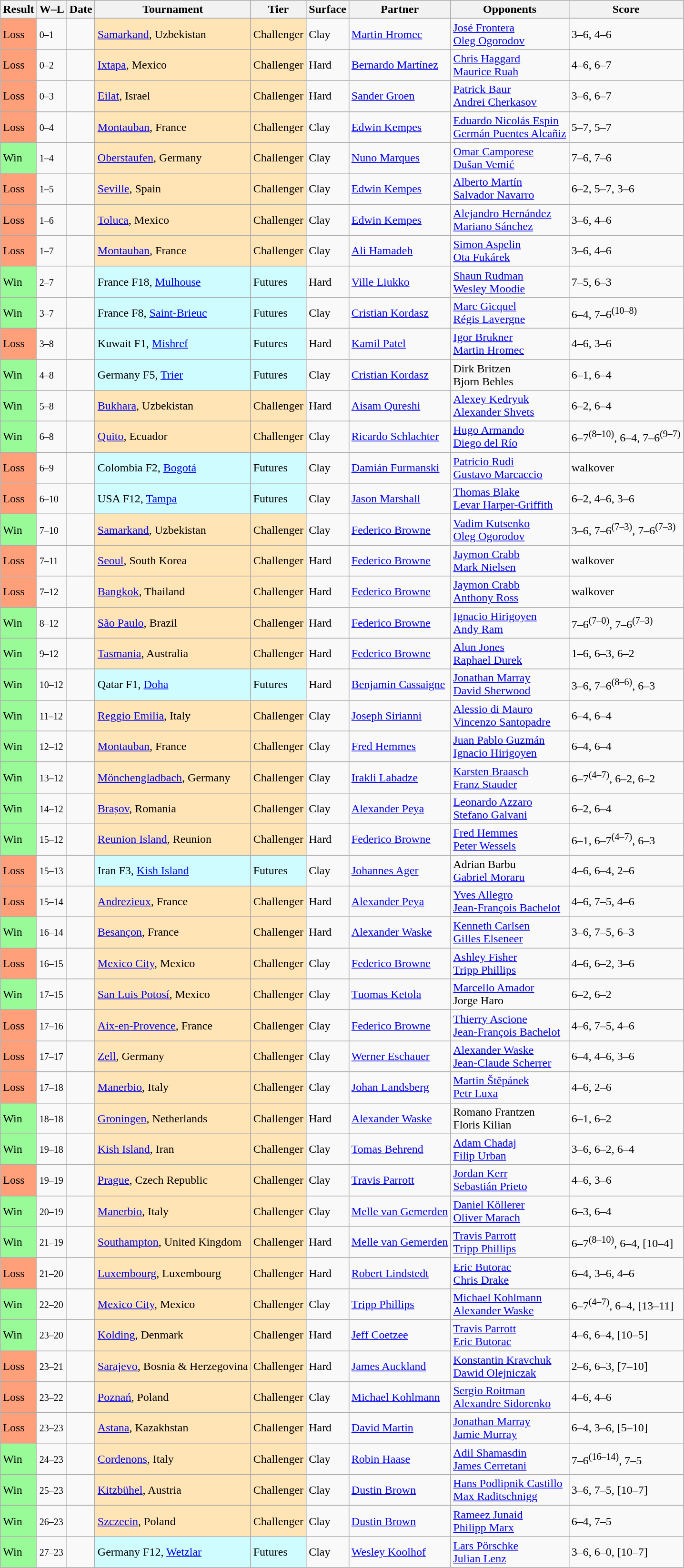<table class="sortable wikitable">
<tr>
<th>Result</th>
<th class="unsortable">W–L</th>
<th>Date</th>
<th>Tournament</th>
<th>Tier</th>
<th>Surface</th>
<th>Partner</th>
<th>Opponents</th>
<th class="unsortable">Score</th>
</tr>
<tr>
<td bgcolor=FFA07A>Loss</td>
<td><small>0–1</small></td>
<td></td>
<td style="background:moccasin;"><a href='#'>Samarkand</a>, Uzbekistan</td>
<td style="background:moccasin;">Challenger</td>
<td>Clay</td>
<td> <a href='#'>Martin Hromec</a></td>
<td> <a href='#'>José Frontera</a> <br>  <a href='#'>Oleg Ogorodov</a></td>
<td>3–6, 4–6</td>
</tr>
<tr>
<td bgcolor=FFA07A>Loss</td>
<td><small>0–2</small></td>
<td></td>
<td style="background:moccasin;"><a href='#'>Ixtapa</a>, Mexico</td>
<td style="background:moccasin;">Challenger</td>
<td>Hard</td>
<td> <a href='#'>Bernardo Martínez</a></td>
<td> <a href='#'>Chris Haggard</a> <br>  <a href='#'>Maurice Ruah</a></td>
<td>4–6, 6–7</td>
</tr>
<tr>
<td bgcolor=FFA07A>Loss</td>
<td><small>0–3</small></td>
<td></td>
<td style="background:moccasin;"><a href='#'>Eilat</a>, Israel</td>
<td style="background:moccasin;">Challenger</td>
<td>Hard</td>
<td> <a href='#'>Sander Groen</a></td>
<td> <a href='#'>Patrick Baur</a> <br>  <a href='#'>Andrei Cherkasov</a></td>
<td>3–6, 6–7</td>
</tr>
<tr>
<td bgcolor=FFA07A>Loss</td>
<td><small>0–4</small></td>
<td></td>
<td style="background:moccasin;"><a href='#'>Montauban</a>, France</td>
<td style="background:moccasin;">Challenger</td>
<td>Clay</td>
<td> <a href='#'>Edwin Kempes</a></td>
<td> <a href='#'>Eduardo Nicolás Espin</a> <br>  <a href='#'>Germán Puentes Alcañiz</a></td>
<td>5–7, 5–7</td>
</tr>
<tr>
<td bgcolor=98FB98>Win</td>
<td><small>1–4</small></td>
<td></td>
<td style="background:moccasin;"><a href='#'>Oberstaufen</a>, Germany</td>
<td style="background:moccasin;">Challenger</td>
<td>Clay</td>
<td> <a href='#'>Nuno Marques</a></td>
<td> <a href='#'>Omar Camporese</a> <br>  <a href='#'>Dušan Vemić</a></td>
<td>7–6, 7–6</td>
</tr>
<tr>
<td bgcolor=FFA07A>Loss</td>
<td><small>1–5</small></td>
<td></td>
<td style="background:moccasin;"><a href='#'>Seville</a>, Spain</td>
<td style="background:moccasin;">Challenger</td>
<td>Clay</td>
<td> <a href='#'>Edwin Kempes</a></td>
<td> <a href='#'>Alberto Martín</a> <br>  <a href='#'>Salvador Navarro</a></td>
<td>6–2, 5–7, 3–6</td>
</tr>
<tr>
<td bgcolor=FFA07A>Loss</td>
<td><small>1–6</small></td>
<td></td>
<td style="background:moccasin;"><a href='#'>Toluca</a>, Mexico</td>
<td style="background:moccasin;">Challenger</td>
<td>Clay</td>
<td> <a href='#'>Edwin Kempes</a></td>
<td> <a href='#'>Alejandro Hernández</a> <br>  <a href='#'>Mariano Sánchez</a></td>
<td>3–6, 4–6</td>
</tr>
<tr>
<td bgcolor=FFA07A>Loss</td>
<td><small>1–7</small></td>
<td></td>
<td style="background:moccasin;"><a href='#'>Montauban</a>, France</td>
<td style="background:moccasin;">Challenger</td>
<td>Clay</td>
<td> <a href='#'>Ali Hamadeh</a></td>
<td> <a href='#'>Simon Aspelin</a> <br>  <a href='#'>Ota Fukárek</a></td>
<td>3–6, 4–6</td>
</tr>
<tr>
<td bgcolor=98FB98>Win</td>
<td><small>2–7</small></td>
<td></td>
<td style="background:#cffcff;">France F18, <a href='#'>Mulhouse</a></td>
<td style="background:#cffcff;">Futures</td>
<td>Hard</td>
<td> <a href='#'>Ville Liukko</a></td>
<td> <a href='#'>Shaun Rudman</a> <br>  <a href='#'>Wesley Moodie</a></td>
<td>7–5, 6–3</td>
</tr>
<tr>
<td bgcolor=98FB98>Win</td>
<td><small>3–7</small></td>
<td></td>
<td style="background:#cffcff;">France F8, <a href='#'>Saint-Brieuc</a></td>
<td style="background:#cffcff;">Futures</td>
<td>Clay</td>
<td> <a href='#'>Cristian Kordasz</a></td>
<td> <a href='#'>Marc Gicquel</a> <br>  <a href='#'>Régis Lavergne</a></td>
<td>6–4, 7–6<sup>(10–8)</sup></td>
</tr>
<tr>
<td bgcolor=FFA07A>Loss</td>
<td><small>3–8</small></td>
<td></td>
<td style="background:#cffcff;">Kuwait F1, <a href='#'>Mishref</a></td>
<td style="background:#cffcff;">Futures</td>
<td>Hard</td>
<td> <a href='#'>Kamil Patel</a></td>
<td> <a href='#'>Igor Brukner</a> <br>  <a href='#'>Martin Hromec</a></td>
<td>4–6, 3–6</td>
</tr>
<tr>
<td bgcolor=98FB98>Win</td>
<td><small>4–8</small></td>
<td></td>
<td style="background:#cffcff;">Germany F5, <a href='#'>Trier</a></td>
<td style="background:#cffcff;">Futures</td>
<td>Clay</td>
<td> <a href='#'>Cristian Kordasz</a></td>
<td> Dirk Britzen <br>  Bjorn Behles</td>
<td>6–1, 6–4</td>
</tr>
<tr>
<td bgcolor=98FB98>Win</td>
<td><small>5–8</small></td>
<td></td>
<td style="background:moccasin;"><a href='#'>Bukhara</a>, Uzbekistan</td>
<td style="background:moccasin;">Challenger</td>
<td>Hard</td>
<td> <a href='#'>Aisam Qureshi</a></td>
<td> <a href='#'>Alexey Kedryuk</a> <br>  <a href='#'>Alexander Shvets</a></td>
<td>6–2, 6–4</td>
</tr>
<tr>
<td bgcolor=98FB98>Win</td>
<td><small>6–8</small></td>
<td></td>
<td style="background:moccasin;"><a href='#'>Quito</a>, Ecuador</td>
<td style="background:moccasin;">Challenger</td>
<td>Clay</td>
<td> <a href='#'>Ricardo Schlachter</a></td>
<td> <a href='#'>Hugo Armando</a> <br>  <a href='#'>Diego del Río</a></td>
<td>6–7<sup>(8–10)</sup>, 6–4, 7–6<sup>(9–7)</sup></td>
</tr>
<tr>
<td bgcolor=FFA07A>Loss</td>
<td><small>6–9</small></td>
<td></td>
<td style="background:#cffcff;">Colombia F2, <a href='#'>Bogotá</a></td>
<td style="background:#cffcff;">Futures</td>
<td>Clay</td>
<td> <a href='#'>Damián Furmanski</a></td>
<td> <a href='#'>Patricio Rudi</a> <br>  <a href='#'>Gustavo Marcaccio</a></td>
<td>walkover</td>
</tr>
<tr>
<td bgcolor=FFA07A>Loss</td>
<td><small>6–10</small></td>
<td></td>
<td style="background:#cffcff;">USA F12, <a href='#'>Tampa</a></td>
<td style="background:#cffcff;">Futures</td>
<td>Clay</td>
<td> <a href='#'>Jason Marshall</a></td>
<td> <a href='#'>Thomas Blake</a> <br>  <a href='#'>Levar Harper-Griffith</a></td>
<td>6–2, 4–6, 3–6</td>
</tr>
<tr>
<td bgcolor=98FB98>Win</td>
<td><small>7–10</small></td>
<td></td>
<td style="background:moccasin;"><a href='#'>Samarkand</a>, Uzbekistan</td>
<td style="background:moccasin;">Challenger</td>
<td>Clay</td>
<td> <a href='#'>Federico Browne</a></td>
<td> <a href='#'>Vadim Kutsenko</a> <br>  <a href='#'>Oleg Ogorodov</a></td>
<td>3–6, 7–6<sup>(7–3)</sup>, 7–6<sup>(7–3)</sup></td>
</tr>
<tr>
<td bgcolor=FFA07A>Loss</td>
<td><small>7–11</small></td>
<td></td>
<td style="background:moccasin;"><a href='#'>Seoul</a>, South Korea</td>
<td style="background:moccasin;">Challenger</td>
<td>Hard</td>
<td> <a href='#'>Federico Browne</a></td>
<td> <a href='#'>Jaymon Crabb</a> <br>  <a href='#'>Mark Nielsen</a></td>
<td>walkover</td>
</tr>
<tr>
<td bgcolor=FFA07A>Loss</td>
<td><small>7–12</small></td>
<td></td>
<td style="background:moccasin;"><a href='#'>Bangkok</a>, Thailand</td>
<td style="background:moccasin;">Challenger</td>
<td>Hard</td>
<td> <a href='#'>Federico Browne</a></td>
<td> <a href='#'>Jaymon Crabb</a> <br>  <a href='#'>Anthony Ross</a></td>
<td>walkover</td>
</tr>
<tr>
<td bgcolor=98FB98>Win</td>
<td><small>8–12</small></td>
<td></td>
<td style="background:moccasin;"><a href='#'>São Paulo</a>, Brazil</td>
<td style="background:moccasin;">Challenger</td>
<td>Hard</td>
<td> <a href='#'>Federico Browne</a></td>
<td> <a href='#'>Ignacio Hirigoyen</a> <br>  <a href='#'>Andy Ram</a></td>
<td>7–6<sup>(7–0)</sup>, 7–6<sup>(7–3)</sup></td>
</tr>
<tr>
<td bgcolor=98FB98>Win</td>
<td><small>9–12</small></td>
<td></td>
<td style="background:moccasin;"><a href='#'>Tasmania</a>, Australia</td>
<td style="background:moccasin;">Challenger</td>
<td>Hard</td>
<td> <a href='#'>Federico Browne</a></td>
<td> <a href='#'>Alun Jones</a> <br>  <a href='#'>Raphael Durek</a></td>
<td>1–6, 6–3, 6–2</td>
</tr>
<tr>
<td bgcolor=98FB98>Win</td>
<td><small>10–12</small></td>
<td></td>
<td style="background:#cffcff;">Qatar F1, <a href='#'>Doha</a></td>
<td style="background:#cffcff;">Futures</td>
<td>Hard</td>
<td> <a href='#'>Benjamin Cassaigne</a></td>
<td> <a href='#'>Jonathan Marray</a> <br>  <a href='#'>David Sherwood</a></td>
<td>3–6, 7–6<sup>(8–6)</sup>,  6–3</td>
</tr>
<tr>
<td bgcolor=98FB98>Win</td>
<td><small>11–12</small></td>
<td></td>
<td style="background:moccasin;"><a href='#'>Reggio Emilia</a>, Italy</td>
<td style="background:moccasin;">Challenger</td>
<td>Clay</td>
<td> <a href='#'>Joseph Sirianni</a></td>
<td> <a href='#'>Alessio di Mauro</a> <br>  <a href='#'>Vincenzo Santopadre</a></td>
<td>6–4, 6–4</td>
</tr>
<tr>
<td bgcolor=98FB98>Win</td>
<td><small>12–12</small></td>
<td></td>
<td style="background:moccasin;"><a href='#'>Montauban</a>, France</td>
<td style="background:moccasin;">Challenger</td>
<td>Clay</td>
<td> <a href='#'>Fred Hemmes</a></td>
<td> <a href='#'>Juan Pablo Guzmán</a> <br>  <a href='#'>Ignacio Hirigoyen</a></td>
<td>6–4, 6–4</td>
</tr>
<tr>
<td bgcolor=98FB98>Win</td>
<td><small>13–12</small></td>
<td></td>
<td style="background:moccasin;"><a href='#'>Mönchengladbach</a>, Germany</td>
<td style="background:moccasin;">Challenger</td>
<td>Clay</td>
<td> <a href='#'>Irakli Labadze</a></td>
<td> <a href='#'>Karsten Braasch</a> <br>  <a href='#'>Franz Stauder</a></td>
<td>6–7<sup>(4–7)</sup>, 6–2, 6–2</td>
</tr>
<tr>
<td bgcolor=98FB98>Win</td>
<td><small>14–12</small></td>
<td></td>
<td style="background:moccasin;"><a href='#'>Brașov</a>, Romania</td>
<td style="background:moccasin;">Challenger</td>
<td>Clay</td>
<td> <a href='#'>Alexander Peya</a></td>
<td> <a href='#'>Leonardo Azzaro</a> <br>  <a href='#'>Stefano Galvani</a></td>
<td>6–2, 6–4</td>
</tr>
<tr>
<td bgcolor=98FB98>Win</td>
<td><small>15–12</small></td>
<td></td>
<td style="background:moccasin;"><a href='#'>Reunion Island</a>, Reunion</td>
<td style="background:moccasin;">Challenger</td>
<td>Hard</td>
<td> <a href='#'>Federico Browne</a></td>
<td> <a href='#'>Fred Hemmes</a> <br>  <a href='#'>Peter Wessels</a></td>
<td>6–1, 6–7<sup>(4–7)</sup>, 6–3</td>
</tr>
<tr>
<td bgcolor=FFA07A>Loss</td>
<td><small>15–13</small></td>
<td></td>
<td style="background:#cffcff;">Iran F3, <a href='#'>Kish Island</a></td>
<td style="background:#cffcff;">Futures</td>
<td>Clay</td>
<td> <a href='#'>Johannes Ager</a></td>
<td>Adrian Barbu <br>  <a href='#'>Gabriel Moraru</a></td>
<td>4–6, 6–4, 2–6</td>
</tr>
<tr>
<td bgcolor=FFA07A>Loss</td>
<td><small>15–14</small></td>
<td></td>
<td style="background:moccasin;"><a href='#'>Andrezieux</a>, France</td>
<td style="background:moccasin;">Challenger</td>
<td>Hard</td>
<td> <a href='#'>Alexander Peya</a></td>
<td> <a href='#'>Yves Allegro</a> <br>  <a href='#'>Jean-François Bachelot</a></td>
<td>4–6, 7–5, 4–6</td>
</tr>
<tr>
<td bgcolor=98FB98>Win</td>
<td><small>16–14</small></td>
<td></td>
<td style="background:moccasin;"><a href='#'>Besançon</a>, France</td>
<td style="background:moccasin;">Challenger</td>
<td>Hard</td>
<td> <a href='#'>Alexander Waske</a></td>
<td> <a href='#'>Kenneth Carlsen</a> <br>  <a href='#'>Gilles Elseneer</a></td>
<td>3–6, 7–5, 6–3</td>
</tr>
<tr>
<td bgcolor=FFA07A>Loss</td>
<td><small>16–15</small></td>
<td></td>
<td style="background:moccasin;"><a href='#'>Mexico City</a>, Mexico</td>
<td style="background:moccasin;">Challenger</td>
<td>Clay</td>
<td> <a href='#'>Federico Browne</a></td>
<td> <a href='#'>Ashley Fisher</a> <br>  <a href='#'>Tripp Phillips</a></td>
<td>4–6, 6–2, 3–6</td>
</tr>
<tr>
<td bgcolor=98FB98>Win</td>
<td><small>17–15</small></td>
<td></td>
<td style="background:moccasin;"><a href='#'>San Luis Potosí</a>, Mexico</td>
<td style="background:moccasin;">Challenger</td>
<td>Clay</td>
<td> <a href='#'>Tuomas Ketola</a></td>
<td> <a href='#'>Marcello Amador</a> <br>  Jorge Haro</td>
<td>6–2, 6–2</td>
</tr>
<tr>
<td bgcolor=FFA07A>Loss</td>
<td><small>17–16</small></td>
<td></td>
<td style="background:moccasin;"><a href='#'>Aix-en-Provence</a>, France</td>
<td style="background:moccasin;">Challenger</td>
<td>Clay</td>
<td> <a href='#'>Federico Browne</a></td>
<td> <a href='#'>Thierry Ascione</a> <br>  <a href='#'>Jean-François Bachelot</a></td>
<td>4–6, 7–5, 4–6</td>
</tr>
<tr>
<td bgcolor=FFA07A>Loss</td>
<td><small>17–17</small></td>
<td></td>
<td style="background:moccasin;"><a href='#'>Zell</a>, Germany</td>
<td style="background:moccasin;">Challenger</td>
<td>Clay</td>
<td> <a href='#'>Werner Eschauer</a></td>
<td> <a href='#'>Alexander Waske</a> <br>  <a href='#'>Jean-Claude Scherrer</a></td>
<td>6–4, 4–6, 3–6</td>
</tr>
<tr>
<td bgcolor=FFA07A>Loss</td>
<td><small>17–18</small></td>
<td></td>
<td style="background:moccasin;"><a href='#'>Manerbio</a>, Italy</td>
<td style="background:moccasin;">Challenger</td>
<td>Clay</td>
<td> <a href='#'>Johan Landsberg</a></td>
<td> <a href='#'>Martin Štěpánek</a> <br>  <a href='#'>Petr Luxa</a></td>
<td>4–6, 2–6</td>
</tr>
<tr>
<td bgcolor=98FB98>Win</td>
<td><small>18–18</small></td>
<td></td>
<td style="background:moccasin;"><a href='#'>Groningen</a>, Netherlands</td>
<td style="background:moccasin;">Challenger</td>
<td>Hard</td>
<td> <a href='#'>Alexander Waske</a></td>
<td> Romano Frantzen <br>  Floris Kilian</td>
<td>6–1, 6–2</td>
</tr>
<tr>
<td bgcolor=98FB98>Win</td>
<td><small>19–18</small></td>
<td></td>
<td style="background:moccasin;"><a href='#'>Kish Island</a>, Iran</td>
<td style="background:moccasin;">Challenger</td>
<td>Clay</td>
<td> <a href='#'>Tomas Behrend</a></td>
<td> <a href='#'>Adam Chadaj</a> <br>  <a href='#'>Filip Urban</a></td>
<td>3–6, 6–2, 6–4</td>
</tr>
<tr>
<td bgcolor=FFA07A>Loss</td>
<td><small>19–19</small></td>
<td></td>
<td style="background:moccasin;"><a href='#'>Prague</a>, Czech Republic</td>
<td style="background:moccasin;">Challenger</td>
<td>Clay</td>
<td> <a href='#'>Travis Parrott</a></td>
<td> <a href='#'>Jordan Kerr</a> <br>  <a href='#'>Sebastián Prieto</a></td>
<td>4–6, 3–6</td>
</tr>
<tr>
<td bgcolor=98FB98>Win</td>
<td><small>20–19</small></td>
<td></td>
<td style="background:moccasin;"><a href='#'>Manerbio</a>, Italy</td>
<td style="background:moccasin;">Challenger</td>
<td>Clay</td>
<td> <a href='#'>Melle van Gemerden</a></td>
<td> <a href='#'>Daniel Köllerer</a> <br>  <a href='#'>Oliver Marach</a></td>
<td>6–3, 6–4</td>
</tr>
<tr>
<td bgcolor=98FB98>Win</td>
<td><small>21–19</small></td>
<td></td>
<td style="background:moccasin;"><a href='#'>Southampton</a>, United Kingdom</td>
<td style="background:moccasin;">Challenger</td>
<td>Hard</td>
<td> <a href='#'>Melle van Gemerden</a></td>
<td> <a href='#'>Travis Parrott</a> <br>  <a href='#'>Tripp Phillips</a></td>
<td>6–7<sup>(8–10)</sup>, 6–4, [10–4]</td>
</tr>
<tr>
<td bgcolor=FFA07A>Loss</td>
<td><small>21–20</small></td>
<td></td>
<td style="background:moccasin;"><a href='#'>Luxembourg</a>, Luxembourg</td>
<td style="background:moccasin;">Challenger</td>
<td>Hard</td>
<td> <a href='#'>Robert Lindstedt</a></td>
<td> <a href='#'>Eric Butorac</a> <br>  <a href='#'>Chris Drake</a></td>
<td>6–4, 3–6, 4–6</td>
</tr>
<tr>
<td bgcolor=98FB98>Win</td>
<td><small>22–20</small></td>
<td></td>
<td style="background:moccasin;"><a href='#'>Mexico City</a>, Mexico</td>
<td style="background:moccasin;">Challenger</td>
<td>Clay</td>
<td> <a href='#'>Tripp Phillips</a></td>
<td> <a href='#'>Michael Kohlmann</a> <br>  <a href='#'>Alexander Waske</a></td>
<td>6–7<sup>(4–7)</sup>, 6–4, [13–11]</td>
</tr>
<tr>
<td bgcolor=98FB98>Win</td>
<td><small>23–20</small></td>
<td></td>
<td style="background:moccasin;"><a href='#'>Kolding</a>, Denmark</td>
<td style="background:moccasin;">Challenger</td>
<td>Hard</td>
<td> <a href='#'>Jeff Coetzee</a></td>
<td> <a href='#'>Travis Parrott</a> <br>  <a href='#'>Eric Butorac</a></td>
<td>4–6, 6–4, [10–5]</td>
</tr>
<tr>
<td bgcolor=FFA07A>Loss</td>
<td><small>23–21</small></td>
<td></td>
<td style="background:moccasin;"><a href='#'>Sarajevo</a>, Bosnia & Herzegovina</td>
<td style="background:moccasin;">Challenger</td>
<td>Hard</td>
<td> <a href='#'>James Auckland</a></td>
<td> <a href='#'>Konstantin Kravchuk</a> <br>  <a href='#'>Dawid Olejniczak</a></td>
<td>2–6, 6–3, [7–10]</td>
</tr>
<tr>
<td bgcolor=FFA07A>Loss</td>
<td><small>23–22</small></td>
<td></td>
<td style="background:moccasin;"><a href='#'>Poznań</a>, Poland</td>
<td style="background:moccasin;">Challenger</td>
<td>Clay</td>
<td> <a href='#'>Michael Kohlmann</a></td>
<td> <a href='#'>Sergio Roitman</a> <br>  <a href='#'>Alexandre Sidorenko</a></td>
<td>4–6, 4–6</td>
</tr>
<tr>
<td bgcolor=FFA07A>Loss</td>
<td><small>23–23</small></td>
<td></td>
<td style="background:moccasin;"><a href='#'>Astana</a>, Kazakhstan</td>
<td style="background:moccasin;">Challenger</td>
<td>Hard</td>
<td> <a href='#'>David Martin</a></td>
<td> <a href='#'>Jonathan Marray</a> <br>  <a href='#'>Jamie Murray</a></td>
<td>6–4, 3–6, [5–10]</td>
</tr>
<tr>
<td bgcolor=98FB98>Win</td>
<td><small>24–23</small></td>
<td></td>
<td style="background:moccasin;"><a href='#'>Cordenons</a>, Italy</td>
<td style="background:moccasin;">Challenger</td>
<td>Clay</td>
<td> <a href='#'>Robin Haase</a></td>
<td> <a href='#'>Adil Shamasdin</a> <br>  <a href='#'>James Cerretani</a></td>
<td>7–6<sup>(16–14)</sup>, 7–5</td>
</tr>
<tr>
<td bgcolor=98FB98>Win</td>
<td><small>25–23</small></td>
<td></td>
<td style="background:moccasin;"><a href='#'>Kitzbühel</a>, Austria</td>
<td style="background:moccasin;">Challenger</td>
<td>Clay</td>
<td> <a href='#'>Dustin Brown</a></td>
<td> <a href='#'>Hans Podlipnik Castillo</a> <br>  <a href='#'>Max Raditschnigg</a></td>
<td>3–6, 7–5, [10–7]</td>
</tr>
<tr>
<td bgcolor=98FB98>Win</td>
<td><small>26–23</small></td>
<td></td>
<td style="background:moccasin;"><a href='#'>Szczecin</a>, Poland</td>
<td style="background:moccasin;">Challenger</td>
<td>Clay</td>
<td> <a href='#'>Dustin Brown</a></td>
<td> <a href='#'>Rameez Junaid</a> <br>  <a href='#'>Philipp Marx</a></td>
<td>6–4, 7–5</td>
</tr>
<tr>
<td bgcolor=98FB98>Win</td>
<td><small>27–23</small></td>
<td></td>
<td style="background:#cffcff;">Germany F12, <a href='#'>Wetzlar</a></td>
<td style="background:#cffcff;">Futures</td>
<td>Clay</td>
<td> <a href='#'>Wesley Koolhof</a></td>
<td> <a href='#'>Lars Pörschke</a> <br>  <a href='#'>Julian Lenz</a></td>
<td>3–6, 6–0, [10–7]</td>
</tr>
</table>
